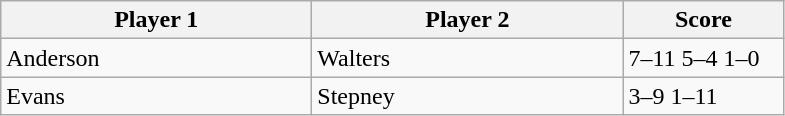<table class="wikitable" style="font-size: 100%">
<tr>
<th width=200>Player 1</th>
<th width=200>Player 2</th>
<th width=100>Score</th>
</tr>
<tr>
<td>Anderson</td>
<td>Walters</td>
<td>7–11 5–4 1–0</td>
</tr>
<tr>
<td>Evans</td>
<td>Stepney</td>
<td>3–9 1–11</td>
</tr>
</table>
